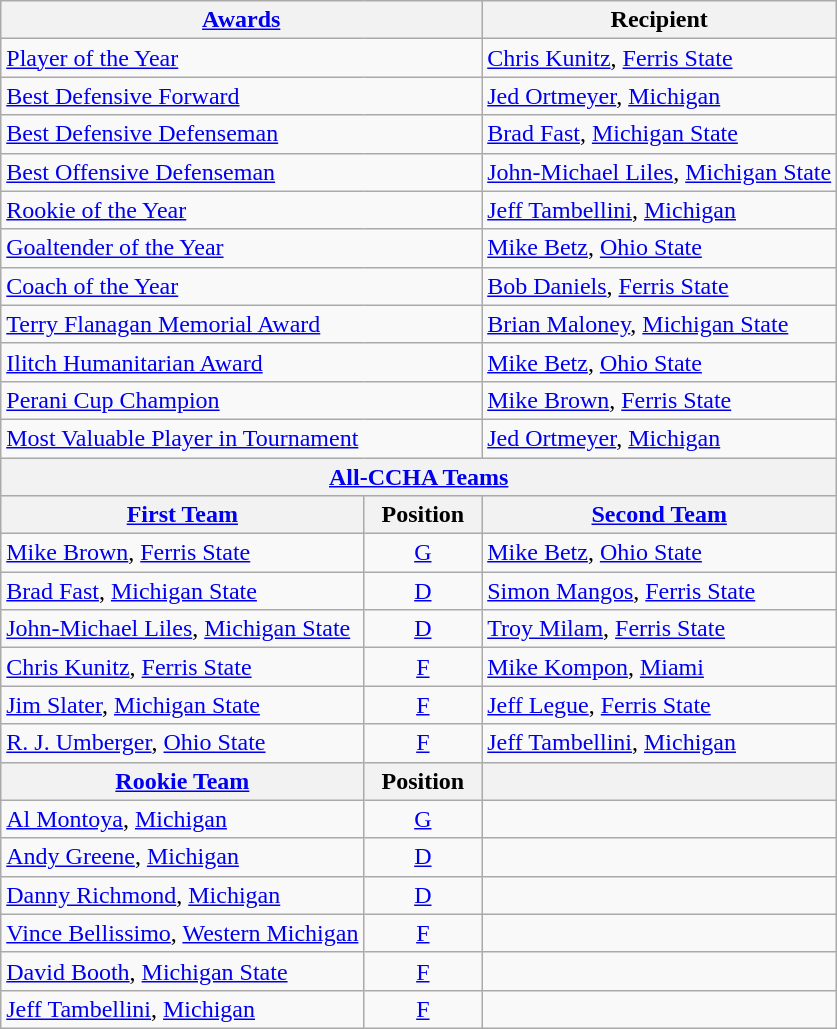<table class="wikitable">
<tr>
<th colspan=2><a href='#'>Awards</a></th>
<th>Recipient</th>
</tr>
<tr>
<td colspan=2><a href='#'>Player of the Year</a></td>
<td><a href='#'>Chris Kunitz</a>, <a href='#'>Ferris State</a></td>
</tr>
<tr>
<td colspan=2><a href='#'>Best Defensive Forward</a></td>
<td><a href='#'>Jed Ortmeyer</a>, <a href='#'>Michigan</a></td>
</tr>
<tr>
<td colspan=2><a href='#'>Best Defensive Defenseman</a></td>
<td><a href='#'>Brad Fast</a>, <a href='#'>Michigan State</a></td>
</tr>
<tr>
<td colspan=2><a href='#'>Best Offensive Defenseman</a></td>
<td><a href='#'>John-Michael Liles</a>, <a href='#'>Michigan State</a></td>
</tr>
<tr>
<td colspan=2><a href='#'>Rookie of the Year</a></td>
<td><a href='#'>Jeff Tambellini</a>, <a href='#'>Michigan</a></td>
</tr>
<tr>
<td colspan=2><a href='#'>Goaltender of the Year</a></td>
<td><a href='#'>Mike Betz</a>, <a href='#'>Ohio State</a></td>
</tr>
<tr>
<td colspan=2><a href='#'>Coach of the Year</a></td>
<td><a href='#'>Bob Daniels</a>, <a href='#'>Ferris State</a></td>
</tr>
<tr>
<td colspan=2><a href='#'>Terry Flanagan Memorial Award</a></td>
<td><a href='#'>Brian Maloney</a>, <a href='#'>Michigan State</a></td>
</tr>
<tr>
<td colspan=2><a href='#'>Ilitch Humanitarian Award</a></td>
<td><a href='#'>Mike Betz</a>, <a href='#'>Ohio State</a></td>
</tr>
<tr>
<td colspan=2><a href='#'>Perani Cup Champion</a></td>
<td><a href='#'>Mike Brown</a>, <a href='#'>Ferris State</a></td>
</tr>
<tr>
<td colspan=2><a href='#'>Most Valuable Player in Tournament</a></td>
<td><a href='#'>Jed Ortmeyer</a>, <a href='#'>Michigan</a></td>
</tr>
<tr>
<th colspan=3><a href='#'>All-CCHA Teams</a></th>
</tr>
<tr>
<th><a href='#'>First Team</a></th>
<th>  Position  </th>
<th><a href='#'>Second Team</a></th>
</tr>
<tr>
<td><a href='#'>Mike Brown</a>, <a href='#'>Ferris State</a></td>
<td align=center><a href='#'>G</a></td>
<td><a href='#'>Mike Betz</a>, <a href='#'>Ohio State</a></td>
</tr>
<tr>
<td><a href='#'>Brad Fast</a>, <a href='#'>Michigan State</a></td>
<td align=center><a href='#'>D</a></td>
<td><a href='#'>Simon Mangos</a>, <a href='#'>Ferris State</a></td>
</tr>
<tr>
<td><a href='#'>John-Michael Liles</a>, <a href='#'>Michigan State</a></td>
<td align=center><a href='#'>D</a></td>
<td><a href='#'>Troy Milam</a>, <a href='#'>Ferris State</a></td>
</tr>
<tr>
<td><a href='#'>Chris Kunitz</a>, <a href='#'>Ferris State</a></td>
<td align=center><a href='#'>F</a></td>
<td><a href='#'>Mike Kompon</a>, <a href='#'>Miami</a></td>
</tr>
<tr>
<td><a href='#'>Jim Slater</a>, <a href='#'>Michigan State</a></td>
<td align=center><a href='#'>F</a></td>
<td><a href='#'>Jeff Legue</a>, <a href='#'>Ferris State</a></td>
</tr>
<tr>
<td><a href='#'>R. J. Umberger</a>, <a href='#'>Ohio State</a></td>
<td align=center><a href='#'>F</a></td>
<td><a href='#'>Jeff Tambellini</a>, <a href='#'>Michigan</a></td>
</tr>
<tr>
<th><a href='#'>Rookie Team</a></th>
<th>  Position  </th>
<th></th>
</tr>
<tr>
<td><a href='#'>Al Montoya</a>, <a href='#'>Michigan</a></td>
<td align=center><a href='#'>G</a></td>
<td></td>
</tr>
<tr>
<td><a href='#'>Andy Greene</a>, <a href='#'>Michigan</a></td>
<td align=center><a href='#'>D</a></td>
<td></td>
</tr>
<tr>
<td><a href='#'>Danny Richmond</a>, <a href='#'>Michigan</a></td>
<td align=center><a href='#'>D</a></td>
<td></td>
</tr>
<tr>
<td><a href='#'>Vince Bellissimo</a>, <a href='#'>Western Michigan</a></td>
<td align=center><a href='#'>F</a></td>
<td></td>
</tr>
<tr>
<td><a href='#'>David Booth</a>, <a href='#'>Michigan State</a></td>
<td align=center><a href='#'>F</a></td>
<td></td>
</tr>
<tr>
<td><a href='#'>Jeff Tambellini</a>, <a href='#'>Michigan</a></td>
<td align=center><a href='#'>F</a></td>
<td></td>
</tr>
</table>
